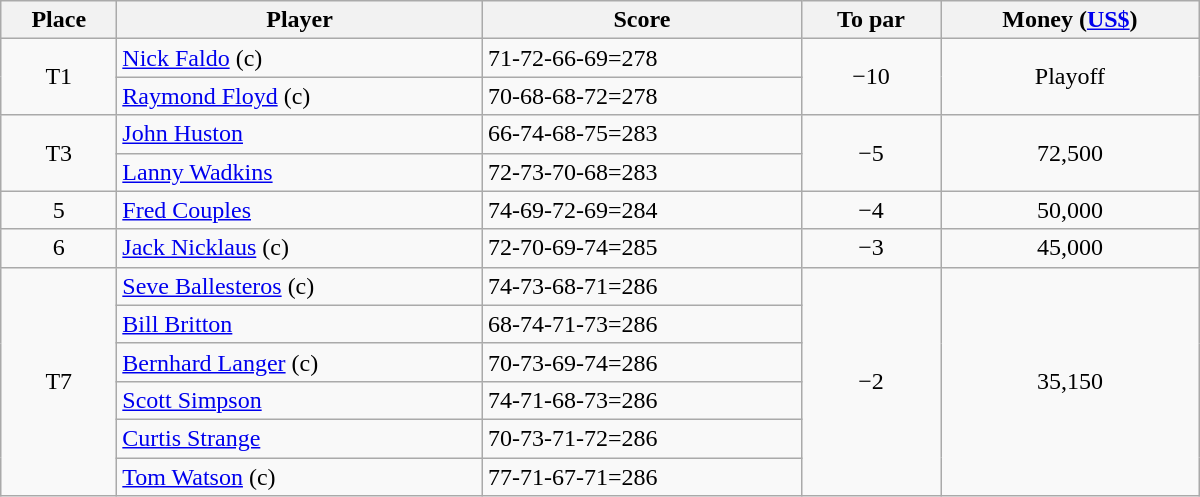<table class="wikitable" style="width:50em;margin-bottom:0;">
<tr>
<th>Place</th>
<th>Player</th>
<th>Score</th>
<th>To par</th>
<th>Money (<a href='#'>US$</a>)</th>
</tr>
<tr>
<td rowspan=2 align=center>T1</td>
<td> <a href='#'>Nick Faldo</a> (c)</td>
<td>71-72-66-69=278</td>
<td rowspan=2 align=center>−10</td>
<td rowspan=2 align=center>Playoff</td>
</tr>
<tr>
<td> <a href='#'>Raymond Floyd</a> (c)</td>
<td>70-68-68-72=278</td>
</tr>
<tr>
<td rowspan=2 align=center>T3</td>
<td> <a href='#'>John Huston</a></td>
<td>66-74-68-75=283</td>
<td rowspan=2 align=center>−5</td>
<td rowspan=2 align=center>72,500</td>
</tr>
<tr>
<td> <a href='#'>Lanny Wadkins</a></td>
<td>72-73-70-68=283</td>
</tr>
<tr>
<td align=center>5</td>
<td> <a href='#'>Fred Couples</a></td>
<td>74-69-72-69=284</td>
<td align=center>−4</td>
<td align=center>50,000</td>
</tr>
<tr>
<td align=center>6</td>
<td> <a href='#'>Jack Nicklaus</a> (c)</td>
<td>72-70-69-74=285</td>
<td align=center>−3</td>
<td align=center>45,000</td>
</tr>
<tr>
<td rowspan=6 align=center>T7</td>
<td> <a href='#'>Seve Ballesteros</a> (c)</td>
<td>74-73-68-71=286</td>
<td rowspan=6 align=center>−2</td>
<td rowspan=6 align=center>35,150</td>
</tr>
<tr>
<td> <a href='#'>Bill Britton</a></td>
<td>68-74-71-73=286</td>
</tr>
<tr>
<td> <a href='#'>Bernhard Langer</a> (c)</td>
<td>70-73-69-74=286</td>
</tr>
<tr>
<td> <a href='#'>Scott Simpson</a></td>
<td>74-71-68-73=286</td>
</tr>
<tr>
<td> <a href='#'>Curtis Strange</a></td>
<td>70-73-71-72=286</td>
</tr>
<tr>
<td> <a href='#'>Tom Watson</a> (c)</td>
<td>77-71-67-71=286</td>
</tr>
</table>
